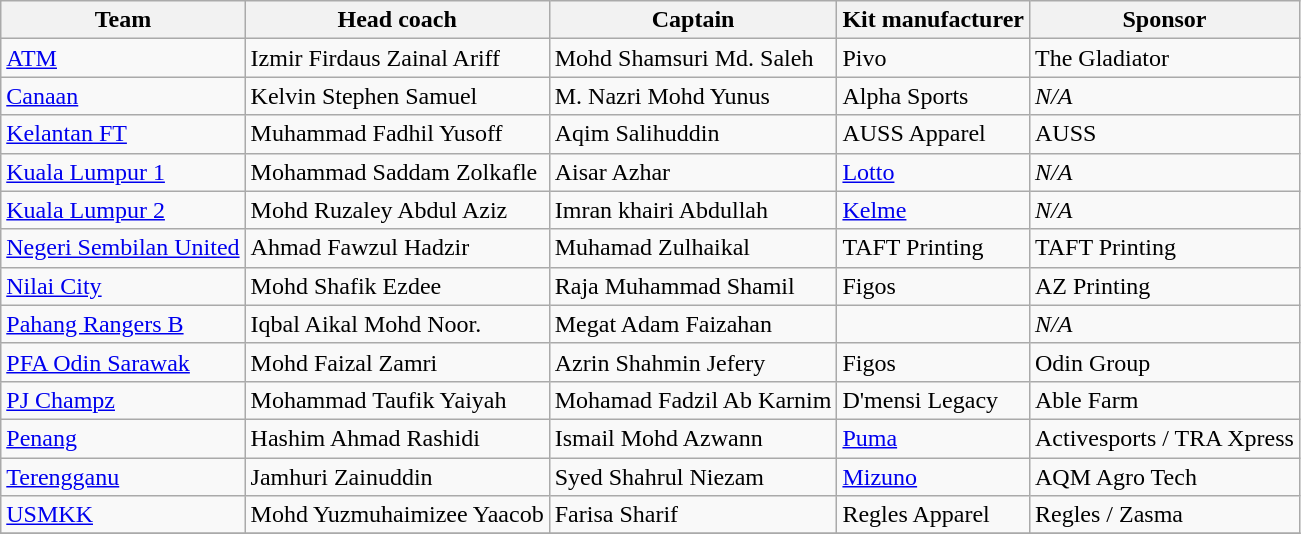<table class="wikitable sortable">
<tr>
<th>Team</th>
<th>Head coach</th>
<th>Captain</th>
<th>Kit manufacturer</th>
<th>Sponsor</th>
</tr>
<tr>
<td><a href='#'>ATM</a></td>
<td> Izmir Firdaus Zainal Ariff</td>
<td> Mohd Shamsuri Md. Saleh</td>
<td>Pivo</td>
<td>The Gladiator</td>
</tr>
<tr>
<td><a href='#'>Canaan</a></td>
<td> Kelvin Stephen Samuel</td>
<td> M. Nazri Mohd Yunus</td>
<td>Alpha Sports</td>
<td><em>N/A</em></td>
</tr>
<tr>
<td><a href='#'>Kelantan FT</a></td>
<td> Muhammad Fadhil Yusoff</td>
<td> Aqim Salihuddin</td>
<td>AUSS Apparel</td>
<td>AUSS</td>
</tr>
<tr>
<td><a href='#'>Kuala Lumpur 1</a></td>
<td> Mohammad Saddam Zolkafle</td>
<td> Aisar Azhar</td>
<td><a href='#'>Lotto</a></td>
<td><em>N/A</em></td>
</tr>
<tr>
<td><a href='#'>Kuala Lumpur 2</a></td>
<td> Mohd Ruzaley Abdul Aziz</td>
<td> Imran khairi Abdullah</td>
<td><a href='#'>Kelme</a></td>
<td><em>N/A</em></td>
</tr>
<tr>
<td><a href='#'>Negeri Sembilan United</a></td>
<td> Ahmad Fawzul Hadzir</td>
<td> Muhamad Zulhaikal</td>
<td>TAFT Printing</td>
<td>TAFT Printing</td>
</tr>
<tr>
<td><a href='#'>Nilai City</a></td>
<td> Mohd Shafik Ezdee</td>
<td> Raja Muhammad Shamil</td>
<td>Figos</td>
<td>AZ Printing</td>
</tr>
<tr>
<td><a href='#'>Pahang Rangers B</a></td>
<td> Iqbal Aikal Mohd Noor.</td>
<td> Megat Adam Faizahan</td>
<td></td>
<td><em>N/A</em></td>
</tr>
<tr>
<td><a href='#'>PFA Odin Sarawak</a></td>
<td> Mohd Faizal Zamri</td>
<td> Azrin Shahmin Jefery</td>
<td>Figos</td>
<td>Odin Group</td>
</tr>
<tr>
<td><a href='#'>PJ Champz</a></td>
<td> Mohammad Taufik Yaiyah</td>
<td> Mohamad Fadzil Ab Karnim</td>
<td>D'mensi Legacy</td>
<td>Able Farm</td>
</tr>
<tr>
<td><a href='#'>Penang</a></td>
<td> Hashim Ahmad Rashidi</td>
<td> Ismail Mohd Azwann</td>
<td><a href='#'>Puma</a></td>
<td>Activesports / TRA Xpress</td>
</tr>
<tr>
<td><a href='#'>Terengganu</a></td>
<td> Jamhuri Zainuddin</td>
<td> Syed Shahrul Niezam</td>
<td><a href='#'>Mizuno</a></td>
<td>AQM Agro Tech</td>
</tr>
<tr>
<td><a href='#'>USMKK</a></td>
<td> Mohd Yuzmuhaimizee Yaacob</td>
<td> Farisa Sharif</td>
<td>Regles Apparel</td>
<td>Regles / Zasma</td>
</tr>
<tr>
</tr>
</table>
